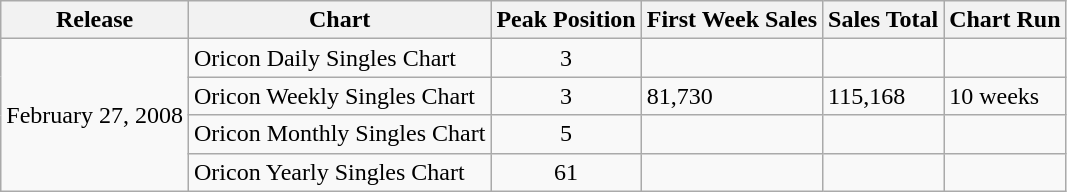<table class="wikitable">
<tr>
<th>Release</th>
<th>Chart</th>
<th>Peak Position</th>
<th>First Week Sales</th>
<th>Sales Total</th>
<th>Chart Run</th>
</tr>
<tr>
<td rowspan="4">February 27, 2008</td>
<td>Oricon Daily Singles Chart</td>
<td align="center">3</td>
<td></td>
<td></td>
<td></td>
</tr>
<tr>
<td>Oricon Weekly Singles Chart</td>
<td align="center">3</td>
<td>81,730</td>
<td>115,168</td>
<td>10 weeks</td>
</tr>
<tr>
<td>Oricon Monthly Singles Chart</td>
<td align="center">5</td>
<td></td>
<td></td>
<td></td>
</tr>
<tr>
<td>Oricon Yearly Singles Chart</td>
<td align="center">61</td>
<td></td>
<td></td>
<td></td>
</tr>
</table>
